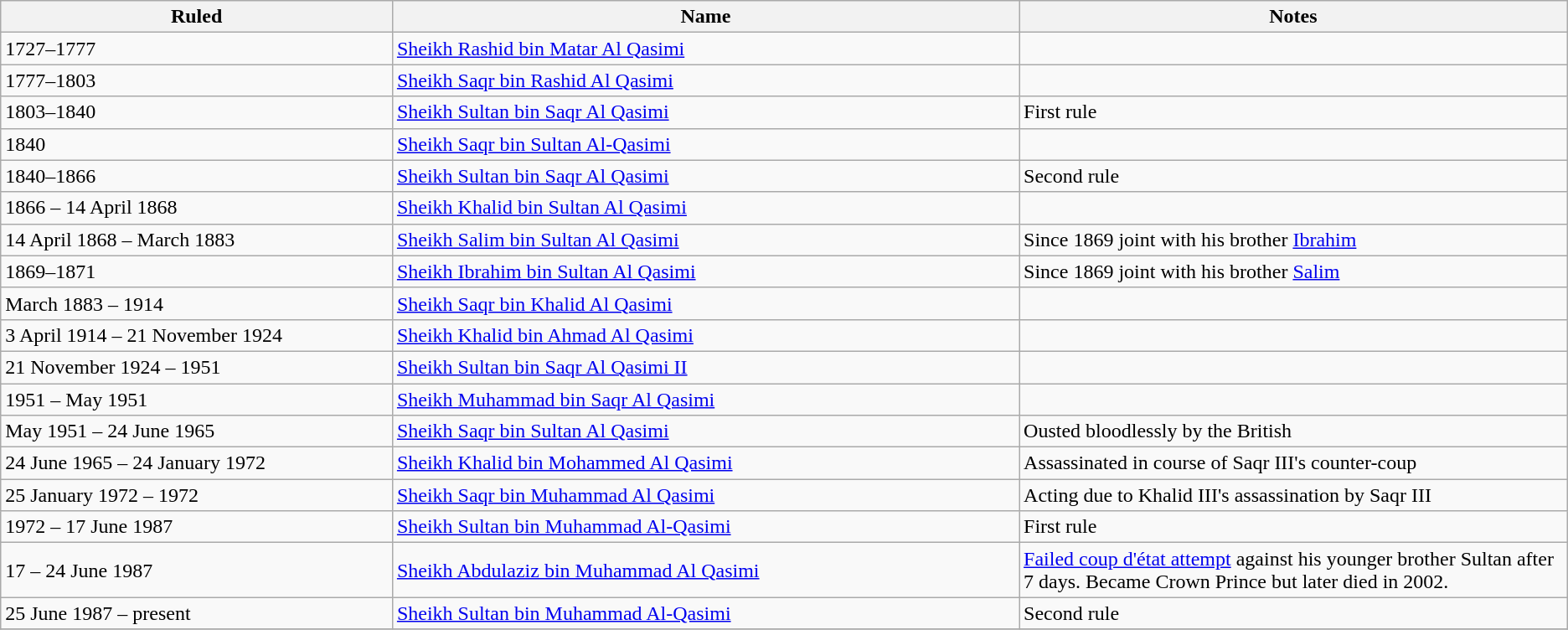<table class="wikitable sortable collapsible collapsed">
<tr>
<th width="25%">Ruled</th>
<th width="40%">Name</th>
<th width="35%">Notes</th>
</tr>
<tr>
<td>1727–1777</td>
<td><a href='#'>Sheikh Rashid bin Matar Al Qasimi</a></td>
<td></td>
</tr>
<tr>
<td>1777–1803</td>
<td><a href='#'>Sheikh Saqr bin Rashid Al Qasimi</a></td>
<td></td>
</tr>
<tr>
<td>1803–1840</td>
<td><a href='#'>Sheikh Sultan bin Saqr Al Qasimi</a></td>
<td>First rule</td>
</tr>
<tr>
<td>1840</td>
<td><a href='#'>Sheikh Saqr bin Sultan Al-Qasimi</a></td>
<td></td>
</tr>
<tr>
<td>1840–1866</td>
<td><a href='#'>Sheikh Sultan bin Saqr Al Qasimi</a></td>
<td>Second rule</td>
</tr>
<tr>
<td>1866 – 14 April 1868</td>
<td><a href='#'>Sheikh Khalid bin Sultan Al Qasimi</a></td>
<td></td>
</tr>
<tr>
<td> 14 April 1868 – March 1883</td>
<td><a href='#'>Sheikh Salim bin Sultan Al Qasimi</a></td>
<td>Since 1869 joint with his brother <a href='#'>Ibrahim</a></td>
</tr>
<tr>
<td>1869–1871</td>
<td><a href='#'>Sheikh Ibrahim bin Sultan Al Qasimi</a></td>
<td>Since 1869 joint with his brother <a href='#'>Salim</a></td>
</tr>
<tr>
<td> March 1883 – 1914</td>
<td><a href='#'>Sheikh Saqr bin Khalid Al Qasimi</a></td>
<td></td>
</tr>
<tr>
<td> 3 April 1914 – 21 November 1924</td>
<td><a href='#'>Sheikh Khalid bin Ahmad Al Qasimi</a></td>
<td></td>
</tr>
<tr>
<td> 21 November 1924 – 1951</td>
<td><a href='#'>Sheikh Sultan bin Saqr Al Qasimi II</a></td>
<td></td>
</tr>
<tr>
<td>1951 – May 1951</td>
<td><a href='#'>Sheikh Muhammad bin Saqr Al Qasimi</a></td>
<td></td>
</tr>
<tr>
<td> May 1951 – 24 June 1965</td>
<td><a href='#'>Sheikh Saqr bin Sultan Al Qasimi</a></td>
<td>Ousted bloodlessly by the British</td>
</tr>
<tr>
<td> 24 June 1965 – 24 January 1972</td>
<td><a href='#'>Sheikh Khalid bin Mohammed Al Qasimi</a></td>
<td>Assassinated in course of Saqr III's counter-coup</td>
</tr>
<tr>
<td> 25 January 1972 – 1972</td>
<td><a href='#'>Sheikh Saqr bin Muhammad Al Qasimi</a></td>
<td>Acting due to Khalid III's assassination by Saqr III</td>
</tr>
<tr>
<td>1972 – 17 June 1987</td>
<td><a href='#'>Sheikh Sultan bin Muhammad Al-Qasimi</a></td>
<td>First rule</td>
</tr>
<tr>
<td> 17 – 24 June 1987</td>
<td><a href='#'>Sheikh Abdulaziz bin Muhammad Al Qasimi</a></td>
<td><a href='#'>Failed coup d'état attempt</a> against his younger brother Sultan after 7 days. Became Crown Prince but later died in 2002.</td>
</tr>
<tr>
<td> 25 June 1987 – present</td>
<td><a href='#'>Sheikh Sultan bin Muhammad Al-Qasimi</a></td>
<td>Second rule</td>
</tr>
<tr>
</tr>
</table>
